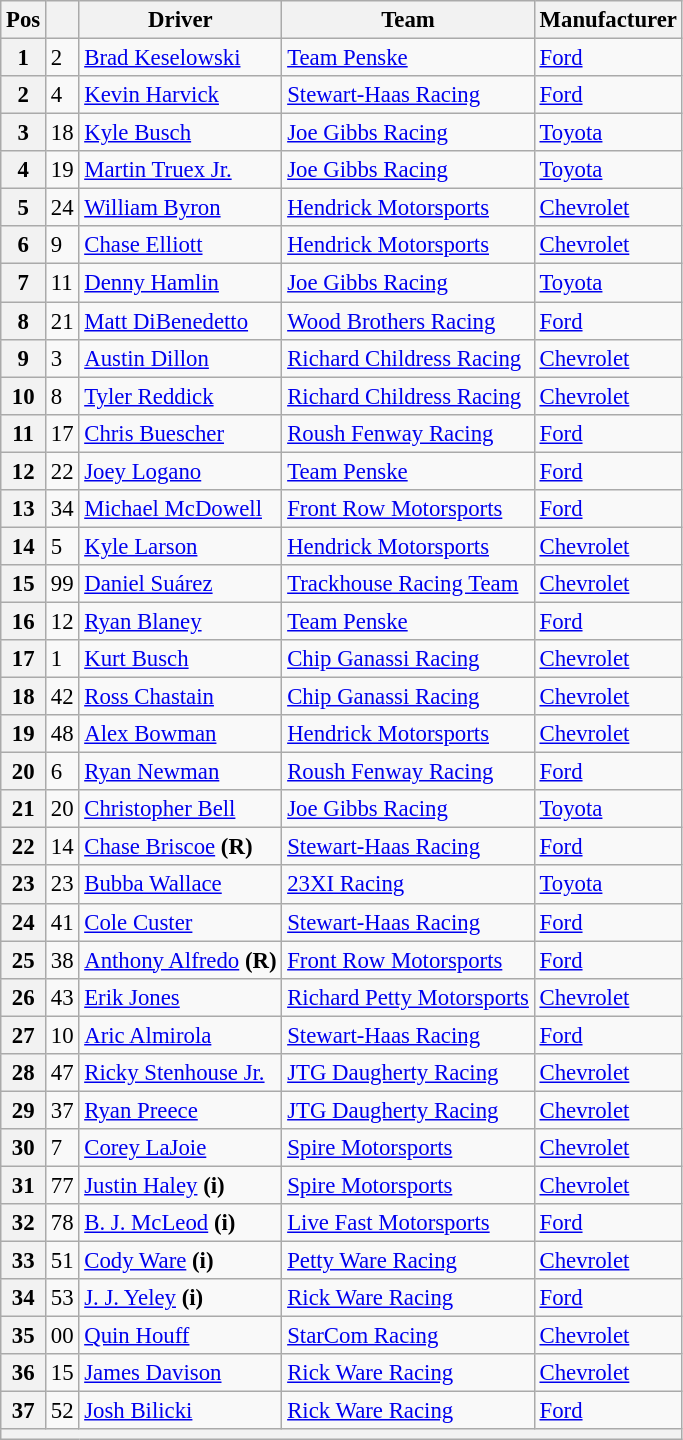<table class="wikitable" style="font-size:95%">
<tr>
<th>Pos</th>
<th></th>
<th>Driver</th>
<th>Team</th>
<th>Manufacturer</th>
</tr>
<tr>
<th>1</th>
<td>2</td>
<td><a href='#'>Brad Keselowski</a></td>
<td><a href='#'>Team Penske</a></td>
<td><a href='#'>Ford</a></td>
</tr>
<tr>
<th>2</th>
<td>4</td>
<td><a href='#'>Kevin Harvick</a></td>
<td><a href='#'>Stewart-Haas Racing</a></td>
<td><a href='#'>Ford</a></td>
</tr>
<tr>
<th>3</th>
<td>18</td>
<td><a href='#'>Kyle Busch</a></td>
<td><a href='#'>Joe Gibbs Racing</a></td>
<td><a href='#'>Toyota</a></td>
</tr>
<tr>
<th>4</th>
<td>19</td>
<td><a href='#'>Martin Truex Jr.</a></td>
<td><a href='#'>Joe Gibbs Racing</a></td>
<td><a href='#'>Toyota</a></td>
</tr>
<tr>
<th>5</th>
<td>24</td>
<td><a href='#'>William Byron</a></td>
<td><a href='#'>Hendrick Motorsports</a></td>
<td><a href='#'>Chevrolet</a></td>
</tr>
<tr>
<th>6</th>
<td>9</td>
<td><a href='#'>Chase Elliott</a></td>
<td><a href='#'>Hendrick Motorsports</a></td>
<td><a href='#'>Chevrolet</a></td>
</tr>
<tr>
<th>7</th>
<td>11</td>
<td><a href='#'>Denny Hamlin</a></td>
<td><a href='#'>Joe Gibbs Racing</a></td>
<td><a href='#'>Toyota</a></td>
</tr>
<tr>
<th>8</th>
<td>21</td>
<td><a href='#'>Matt DiBenedetto</a></td>
<td><a href='#'>Wood Brothers Racing</a></td>
<td><a href='#'>Ford</a></td>
</tr>
<tr>
<th>9</th>
<td>3</td>
<td><a href='#'>Austin Dillon</a></td>
<td><a href='#'>Richard Childress Racing</a></td>
<td><a href='#'>Chevrolet</a></td>
</tr>
<tr>
<th>10</th>
<td>8</td>
<td><a href='#'>Tyler Reddick</a></td>
<td><a href='#'>Richard Childress Racing</a></td>
<td><a href='#'>Chevrolet</a></td>
</tr>
<tr>
<th>11</th>
<td>17</td>
<td><a href='#'>Chris Buescher</a></td>
<td><a href='#'>Roush Fenway Racing</a></td>
<td><a href='#'>Ford</a></td>
</tr>
<tr>
<th>12</th>
<td>22</td>
<td><a href='#'>Joey Logano</a></td>
<td><a href='#'>Team Penske</a></td>
<td><a href='#'>Ford</a></td>
</tr>
<tr>
<th>13</th>
<td>34</td>
<td><a href='#'>Michael McDowell</a></td>
<td><a href='#'>Front Row Motorsports</a></td>
<td><a href='#'>Ford</a></td>
</tr>
<tr>
<th>14</th>
<td>5</td>
<td><a href='#'>Kyle Larson</a></td>
<td><a href='#'>Hendrick Motorsports</a></td>
<td><a href='#'>Chevrolet</a></td>
</tr>
<tr>
<th>15</th>
<td>99</td>
<td><a href='#'>Daniel Suárez</a></td>
<td><a href='#'>Trackhouse Racing Team</a></td>
<td><a href='#'>Chevrolet</a></td>
</tr>
<tr>
<th>16</th>
<td>12</td>
<td><a href='#'>Ryan Blaney</a></td>
<td><a href='#'>Team Penske</a></td>
<td><a href='#'>Ford</a></td>
</tr>
<tr>
<th>17</th>
<td>1</td>
<td><a href='#'>Kurt Busch</a></td>
<td><a href='#'>Chip Ganassi Racing</a></td>
<td><a href='#'>Chevrolet</a></td>
</tr>
<tr>
<th>18</th>
<td>42</td>
<td><a href='#'>Ross Chastain</a></td>
<td><a href='#'>Chip Ganassi Racing</a></td>
<td><a href='#'>Chevrolet</a></td>
</tr>
<tr>
<th>19</th>
<td>48</td>
<td><a href='#'>Alex Bowman</a></td>
<td><a href='#'>Hendrick Motorsports</a></td>
<td><a href='#'>Chevrolet</a></td>
</tr>
<tr>
<th>20</th>
<td>6</td>
<td><a href='#'>Ryan Newman</a></td>
<td><a href='#'>Roush Fenway Racing</a></td>
<td><a href='#'>Ford</a></td>
</tr>
<tr>
<th>21</th>
<td>20</td>
<td><a href='#'>Christopher Bell</a></td>
<td><a href='#'>Joe Gibbs Racing</a></td>
<td><a href='#'>Toyota</a></td>
</tr>
<tr>
<th>22</th>
<td>14</td>
<td><a href='#'>Chase Briscoe</a> <strong>(R)</strong></td>
<td><a href='#'>Stewart-Haas Racing</a></td>
<td><a href='#'>Ford</a></td>
</tr>
<tr>
<th>23</th>
<td>23</td>
<td><a href='#'>Bubba Wallace</a></td>
<td><a href='#'>23XI Racing</a></td>
<td><a href='#'>Toyota</a></td>
</tr>
<tr>
<th>24</th>
<td>41</td>
<td><a href='#'>Cole Custer</a></td>
<td><a href='#'>Stewart-Haas Racing</a></td>
<td><a href='#'>Ford</a></td>
</tr>
<tr>
<th>25</th>
<td>38</td>
<td><a href='#'>Anthony Alfredo</a> <strong>(R)</strong></td>
<td><a href='#'>Front Row Motorsports</a></td>
<td><a href='#'>Ford</a></td>
</tr>
<tr>
<th>26</th>
<td>43</td>
<td><a href='#'>Erik Jones</a></td>
<td><a href='#'>Richard Petty Motorsports</a></td>
<td><a href='#'>Chevrolet</a></td>
</tr>
<tr>
<th>27</th>
<td>10</td>
<td><a href='#'>Aric Almirola</a></td>
<td><a href='#'>Stewart-Haas Racing</a></td>
<td><a href='#'>Ford</a></td>
</tr>
<tr>
<th>28</th>
<td>47</td>
<td><a href='#'>Ricky Stenhouse Jr.</a></td>
<td><a href='#'>JTG Daugherty Racing</a></td>
<td><a href='#'>Chevrolet</a></td>
</tr>
<tr>
<th>29</th>
<td>37</td>
<td><a href='#'>Ryan Preece</a></td>
<td><a href='#'>JTG Daugherty Racing</a></td>
<td><a href='#'>Chevrolet</a></td>
</tr>
<tr>
<th>30</th>
<td>7</td>
<td><a href='#'>Corey LaJoie</a></td>
<td><a href='#'>Spire Motorsports</a></td>
<td><a href='#'>Chevrolet</a></td>
</tr>
<tr>
<th>31</th>
<td>77</td>
<td><a href='#'>Justin Haley</a> <strong>(i)</strong></td>
<td><a href='#'>Spire Motorsports</a></td>
<td><a href='#'>Chevrolet</a></td>
</tr>
<tr>
<th>32</th>
<td>78</td>
<td><a href='#'>B. J. McLeod</a> <strong>(i)</strong></td>
<td><a href='#'>Live Fast Motorsports</a></td>
<td><a href='#'>Ford</a></td>
</tr>
<tr>
<th>33</th>
<td>51</td>
<td><a href='#'>Cody Ware</a> <strong>(i)</strong></td>
<td><a href='#'>Petty Ware Racing</a></td>
<td><a href='#'>Chevrolet</a></td>
</tr>
<tr>
<th>34</th>
<td>53</td>
<td><a href='#'>J. J. Yeley</a> <strong>(i)</strong></td>
<td><a href='#'>Rick Ware Racing</a></td>
<td><a href='#'>Ford</a></td>
</tr>
<tr>
<th>35</th>
<td>00</td>
<td><a href='#'>Quin Houff</a></td>
<td><a href='#'>StarCom Racing</a></td>
<td><a href='#'>Chevrolet</a></td>
</tr>
<tr>
<th>36</th>
<td>15</td>
<td><a href='#'>James Davison</a></td>
<td><a href='#'>Rick Ware Racing</a></td>
<td><a href='#'>Chevrolet</a></td>
</tr>
<tr>
<th>37</th>
<td>52</td>
<td><a href='#'>Josh Bilicki</a></td>
<td><a href='#'>Rick Ware Racing</a></td>
<td><a href='#'>Ford</a></td>
</tr>
<tr>
<th colspan="7"></th>
</tr>
</table>
